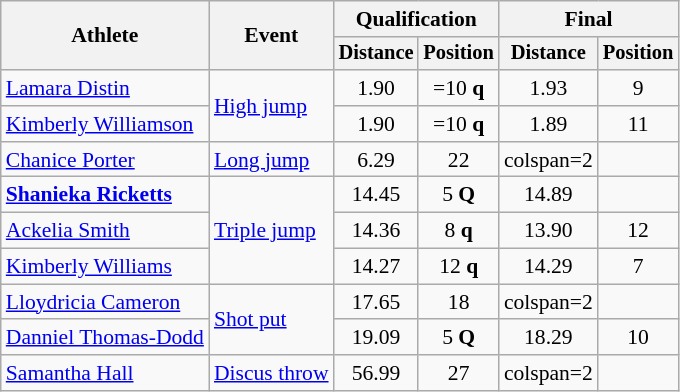<table class=wikitable style=font-size:90%>
<tr>
<th rowspan=2>Athlete</th>
<th rowspan=2>Event</th>
<th colspan=2>Qualification</th>
<th colspan=2>Final</th>
</tr>
<tr style=font-size:95%>
<th>Distance</th>
<th>Position</th>
<th>Distance</th>
<th>Position</th>
</tr>
<tr align=center>
<td align=left><a href='#'>Lamara Distin</a></td>
<td align=left rowspan=2><a href='#'>High jump</a></td>
<td>1.90</td>
<td>=10 <strong>q</strong></td>
<td>1.93</td>
<td>9</td>
</tr>
<tr align=center>
<td align=left><a href='#'>Kimberly Williamson</a></td>
<td>1.90</td>
<td>=10 <strong>q</strong></td>
<td>1.89</td>
<td>11</td>
</tr>
<tr align=center>
<td align=left><a href='#'>Chanice Porter</a></td>
<td align=left><a href='#'>Long jump</a></td>
<td>6.29</td>
<td>22</td>
<td>colspan=2 </td>
</tr>
<tr align=center>
<td align=left><strong><a href='#'>Shanieka Ricketts</a></strong></td>
<td align=left rowspan=3><a href='#'>Triple jump</a></td>
<td>14.45</td>
<td>5 <strong>Q</strong></td>
<td>14.89 </td>
<td></td>
</tr>
<tr align=center>
<td align=left><a href='#'>Ackelia Smith</a></td>
<td>14.36 </td>
<td>8 <strong>q</strong></td>
<td>13.90</td>
<td>12</td>
</tr>
<tr align=center>
<td align=left><a href='#'>Kimberly Williams</a></td>
<td>14.27</td>
<td>12 <strong>q</strong></td>
<td>14.29</td>
<td>7</td>
</tr>
<tr align=center>
<td align=left><a href='#'>Lloydricia Cameron</a></td>
<td align=left rowspan=2><a href='#'>Shot put</a></td>
<td>17.65</td>
<td>18</td>
<td>colspan=2 </td>
</tr>
<tr align=center>
<td align=left><a href='#'>Danniel Thomas-Dodd</a></td>
<td>19.09</td>
<td>5 <strong>Q</strong></td>
<td>18.29</td>
<td>10</td>
</tr>
<tr align=center>
<td align=left><a href='#'>Samantha Hall</a></td>
<td align=left><a href='#'>Discus throw</a></td>
<td>56.99</td>
<td>27</td>
<td>colspan=2 </td>
</tr>
</table>
